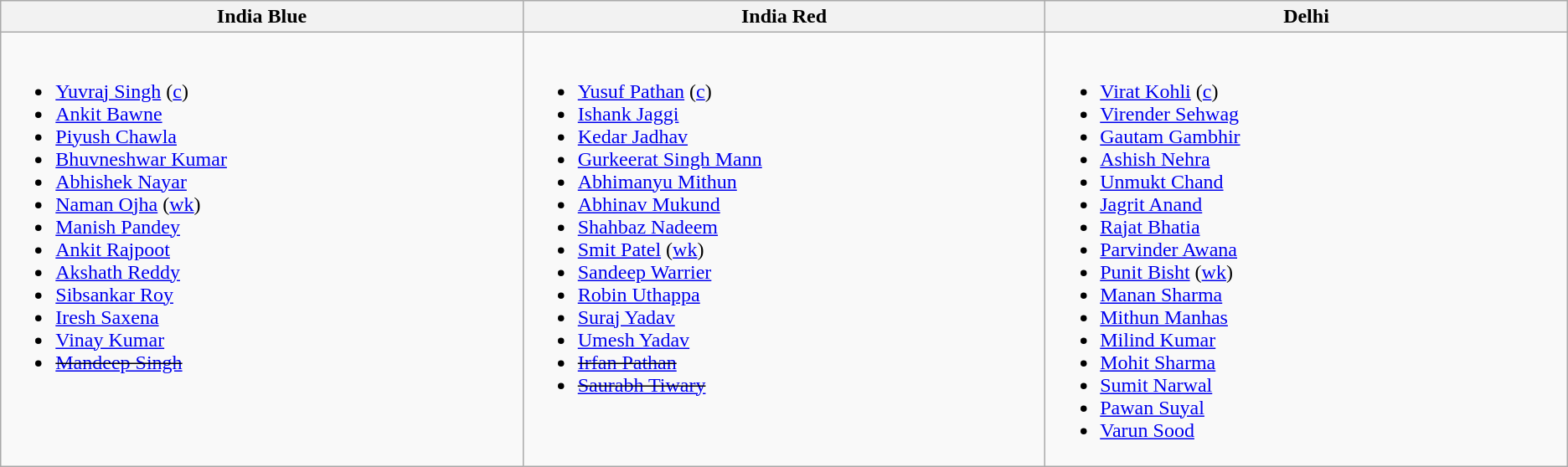<table class="wikitable">
<tr>
<th style="width:15%;"> India Blue </th>
<th style="width:15%;"> India Red </th>
<th style="width:15%;"> Delhi </th>
</tr>
<tr style="vertical-align:top">
<td><br><ul><li><a href='#'>Yuvraj Singh</a> (<a href='#'>c</a>)</li><li><a href='#'>Ankit Bawne</a></li><li><a href='#'>Piyush Chawla</a></li><li><a href='#'>Bhuvneshwar Kumar</a></li><li><a href='#'>Abhishek Nayar</a></li><li><a href='#'>Naman Ojha</a> (<a href='#'>wk</a>)</li><li><a href='#'>Manish Pandey</a></li><li><a href='#'>Ankit Rajpoot</a></li><li><a href='#'>Akshath Reddy</a></li><li><a href='#'>Sibsankar Roy</a></li><li><a href='#'>Iresh Saxena</a></li><li><a href='#'>Vinay Kumar</a></li><li><s><a href='#'>Mandeep Singh</a></s></li></ul></td>
<td><br><ul><li><a href='#'>Yusuf Pathan</a> (<a href='#'>c</a>)</li><li><a href='#'>Ishank Jaggi</a></li><li><a href='#'>Kedar Jadhav</a></li><li><a href='#'>Gurkeerat Singh Mann</a></li><li><a href='#'>Abhimanyu Mithun</a></li><li><a href='#'>Abhinav Mukund</a></li><li><a href='#'>Shahbaz Nadeem</a></li><li><a href='#'>Smit Patel</a> (<a href='#'>wk</a>)</li><li><a href='#'>Sandeep Warrier</a></li><li><a href='#'>Robin Uthappa</a></li><li><a href='#'>Suraj Yadav</a></li><li><a href='#'>Umesh Yadav</a></li><li><s><a href='#'>Irfan Pathan</a></s></li><li><s><a href='#'>Saurabh Tiwary</a></s></li></ul></td>
<td><br><ul><li><a href='#'>Virat Kohli</a> (<a href='#'>c</a>)</li><li><a href='#'>Virender Sehwag</a></li><li><a href='#'>Gautam Gambhir</a></li><li><a href='#'>Ashish Nehra</a></li><li><a href='#'>Unmukt Chand</a></li><li><a href='#'>Jagrit Anand</a></li><li><a href='#'>Rajat Bhatia</a></li><li><a href='#'>Parvinder Awana</a></li><li><a href='#'>Punit Bisht</a> (<a href='#'>wk</a>)</li><li><a href='#'>Manan Sharma</a></li><li><a href='#'>Mithun Manhas</a></li><li><a href='#'>Milind Kumar</a></li><li><a href='#'>Mohit Sharma</a></li><li><a href='#'>Sumit Narwal</a></li><li><a href='#'>Pawan Suyal</a></li><li><a href='#'>Varun Sood</a></li></ul></td>
</tr>
</table>
